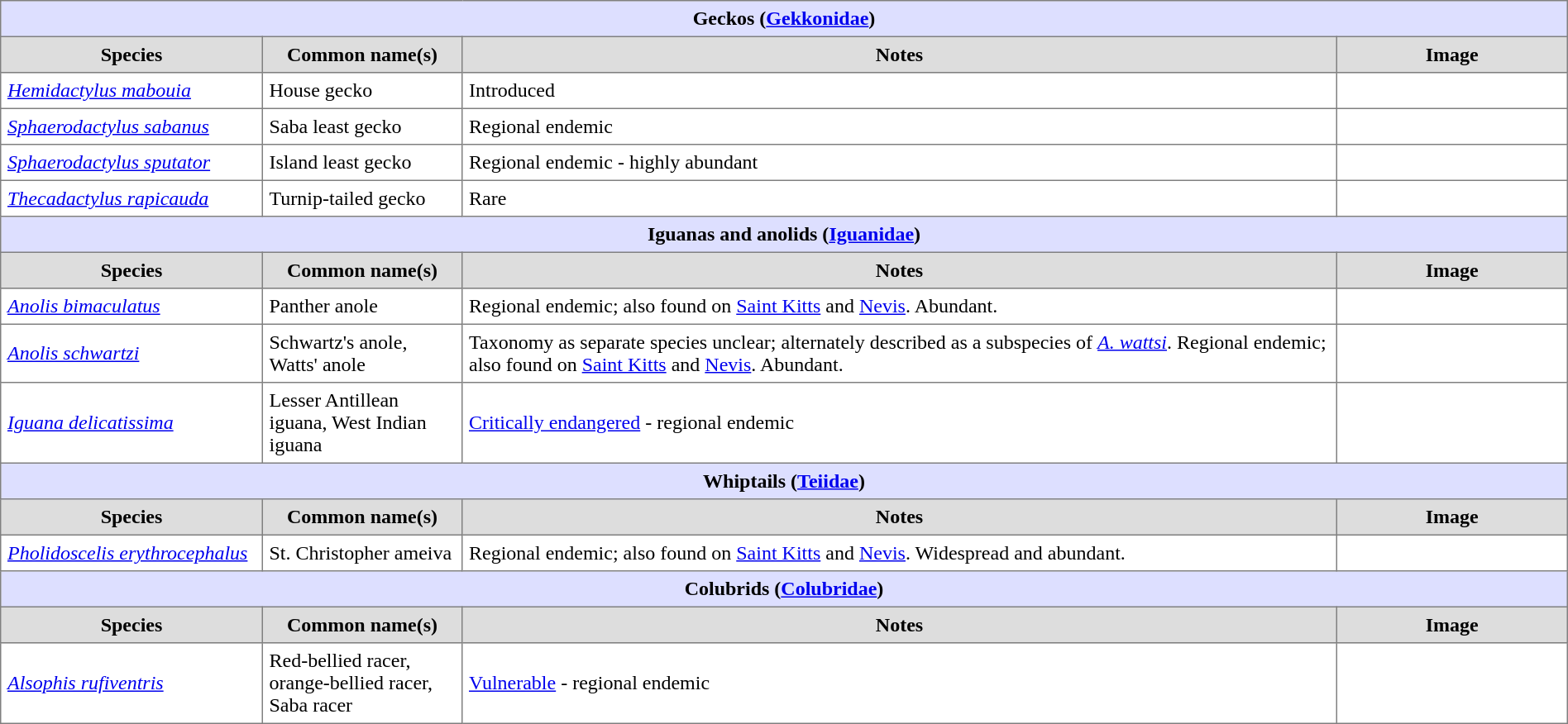<table border=1 style="border-collapse:collapse;" cellpadding=5 width=100%>
<tr>
<th colspan=4 bgcolor=#DDDFFF>Geckos (<a href='#'>Gekkonidae</a>)</th>
</tr>
<tr bgcolor=#DDDDDD align=center>
<th width=200px>Species</th>
<th width=150px>Common name(s)</th>
<th>Notes</th>
<th width=175px>Image</th>
</tr>
<tr>
<td><em><a href='#'>Hemidactylus mabouia</a></em></td>
<td>House gecko</td>
<td>Introduced</td>
<td></td>
</tr>
<tr>
<td><em><a href='#'>Sphaerodactylus sabanus</a></em></td>
<td>Saba least gecko</td>
<td>Regional endemic</td>
<td></td>
</tr>
<tr>
<td><em><a href='#'>Sphaerodactylus sputator</a></em></td>
<td>Island least gecko</td>
<td>Regional endemic - highly abundant</td>
<td></td>
</tr>
<tr>
<td><em><a href='#'>Thecadactylus rapicauda</a></em></td>
<td>Turnip-tailed gecko</td>
<td>Rare</td>
<td></td>
</tr>
<tr>
<th colspan=4 bgcolor=#DDDFFF>Iguanas and anolids (<a href='#'>Iguanidae</a>)</th>
</tr>
<tr bgcolor=#DDDDDD align=center>
<th width=200px>Species</th>
<th width=150px>Common name(s)</th>
<th>Notes</th>
<th width=175px>Image</th>
</tr>
<tr>
<td><em><a href='#'>Anolis bimaculatus</a></em></td>
<td>Panther anole</td>
<td>Regional endemic; also found on <a href='#'>Saint Kitts</a> and <a href='#'>Nevis</a>. Abundant.</td>
<td></td>
</tr>
<tr>
<td><em><a href='#'>Anolis schwartzi</a></em></td>
<td>Schwartz's anole, Watts' anole</td>
<td>Taxonomy as separate species unclear; alternately described as a subspecies of <em><a href='#'>A. wattsi</a></em>.  Regional endemic; also found on <a href='#'>Saint Kitts</a> and <a href='#'>Nevis</a>. Abundant.</td>
<td></td>
</tr>
<tr>
<td><em><a href='#'>Iguana delicatissima</a></em></td>
<td>Lesser Antillean iguana, West Indian iguana</td>
<td><a href='#'>Critically endangered</a> - regional endemic</td>
<td></td>
</tr>
<tr>
<th colspan=4 bgcolor=#DDDFFF>Whiptails (<a href='#'>Teiidae</a>)</th>
</tr>
<tr bgcolor=#DDDDDD align=center>
<th width=200px>Species</th>
<th width=150px>Common name(s)</th>
<th>Notes</th>
<th width=175px>Image</th>
</tr>
<tr>
<td><em><a href='#'>Pholidoscelis erythrocephalus</a></em></td>
<td>St. Christopher ameiva</td>
<td>Regional endemic; also found on <a href='#'>Saint Kitts</a> and <a href='#'>Nevis</a>.  Widespread and abundant.</td>
<td></td>
</tr>
<tr>
<th colspan=4 bgcolor=#DDDFFF>Colubrids (<a href='#'>Colubridae</a>)</th>
</tr>
<tr bgcolor=#DDDDDD align=center>
<th width=200px>Species</th>
<th width=150px>Common name(s)</th>
<th>Notes</th>
<th width=175px>Image</th>
</tr>
<tr>
<td><em><a href='#'>Alsophis rufiventris</a></em></td>
<td>Red-bellied racer, orange-bellied racer, Saba racer</td>
<td><a href='#'>Vulnerable</a> - regional endemic</td>
<td></td>
</tr>
</table>
